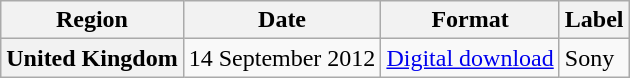<table class="wikitable plainrowheaders">
<tr>
<th>Region</th>
<th>Date</th>
<th>Format</th>
<th>Label</th>
</tr>
<tr>
<th scope="row">United Kingdom</th>
<td>14 September 2012</td>
<td><a href='#'>Digital download</a></td>
<td>Sony</td>
</tr>
</table>
